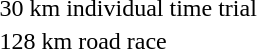<table>
<tr>
<td>30 km individual time trial</td>
<td></td>
<td></td>
<td></td>
</tr>
<tr>
<td>128 km road race</td>
<td></td>
<td></td>
<td></td>
</tr>
</table>
